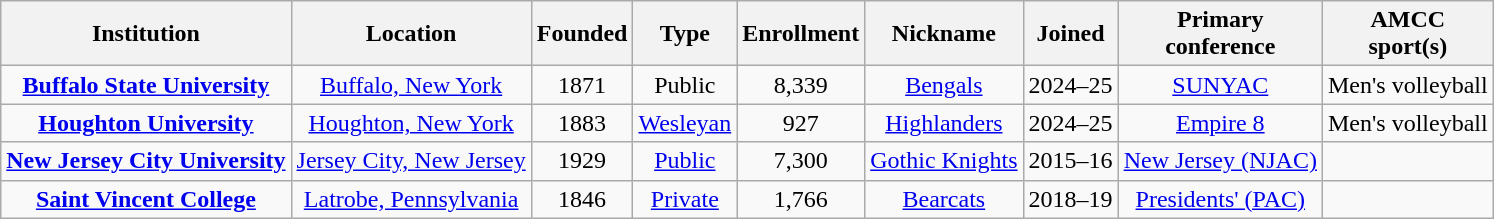<table class="wikitable sortable" style="text-align:center;">
<tr>
<th>Institution</th>
<th>Location</th>
<th>Founded</th>
<th>Type</th>
<th>Enrollment</th>
<th>Nickname</th>
<th>Joined</th>
<th>Primary<br>conference</th>
<th>AMCC<br>sport(s)</th>
</tr>
<tr>
<td><strong><a href='#'>Buffalo State University</a></strong></td>
<td><a href='#'>Buffalo, New York</a></td>
<td>1871</td>
<td>Public</td>
<td>8,339</td>
<td><a href='#'>Bengals</a></td>
<td>2024–25</td>
<td><a href='#'>SUNYAC</a></td>
<td>Men's volleyball</td>
</tr>
<tr>
<td><strong><a href='#'>Houghton University</a></strong></td>
<td><a href='#'>Houghton, New York</a></td>
<td>1883</td>
<td><a href='#'>Wesleyan</a></td>
<td>927</td>
<td><a href='#'>Highlanders</a></td>
<td>2024–25</td>
<td><a href='#'>Empire 8</a></td>
<td>Men's volleyball</td>
</tr>
<tr>
<td><strong><a href='#'>New Jersey City University</a></strong></td>
<td><a href='#'>Jersey City, New Jersey</a></td>
<td>1929</td>
<td><a href='#'>Public</a></td>
<td>7,300</td>
<td><a href='#'>Gothic Knights</a></td>
<td>2015–16</td>
<td><a href='#'>New Jersey (NJAC)</a></td>
<td></td>
</tr>
<tr>
<td><strong><a href='#'>Saint Vincent College</a></strong></td>
<td><a href='#'>Latrobe, Pennsylvania</a></td>
<td>1846</td>
<td><a href='#'>Private</a></td>
<td>1,766</td>
<td><a href='#'>Bearcats</a></td>
<td>2018–19</td>
<td><a href='#'>Presidents' (PAC)</a></td>
<td></td>
</tr>
</table>
